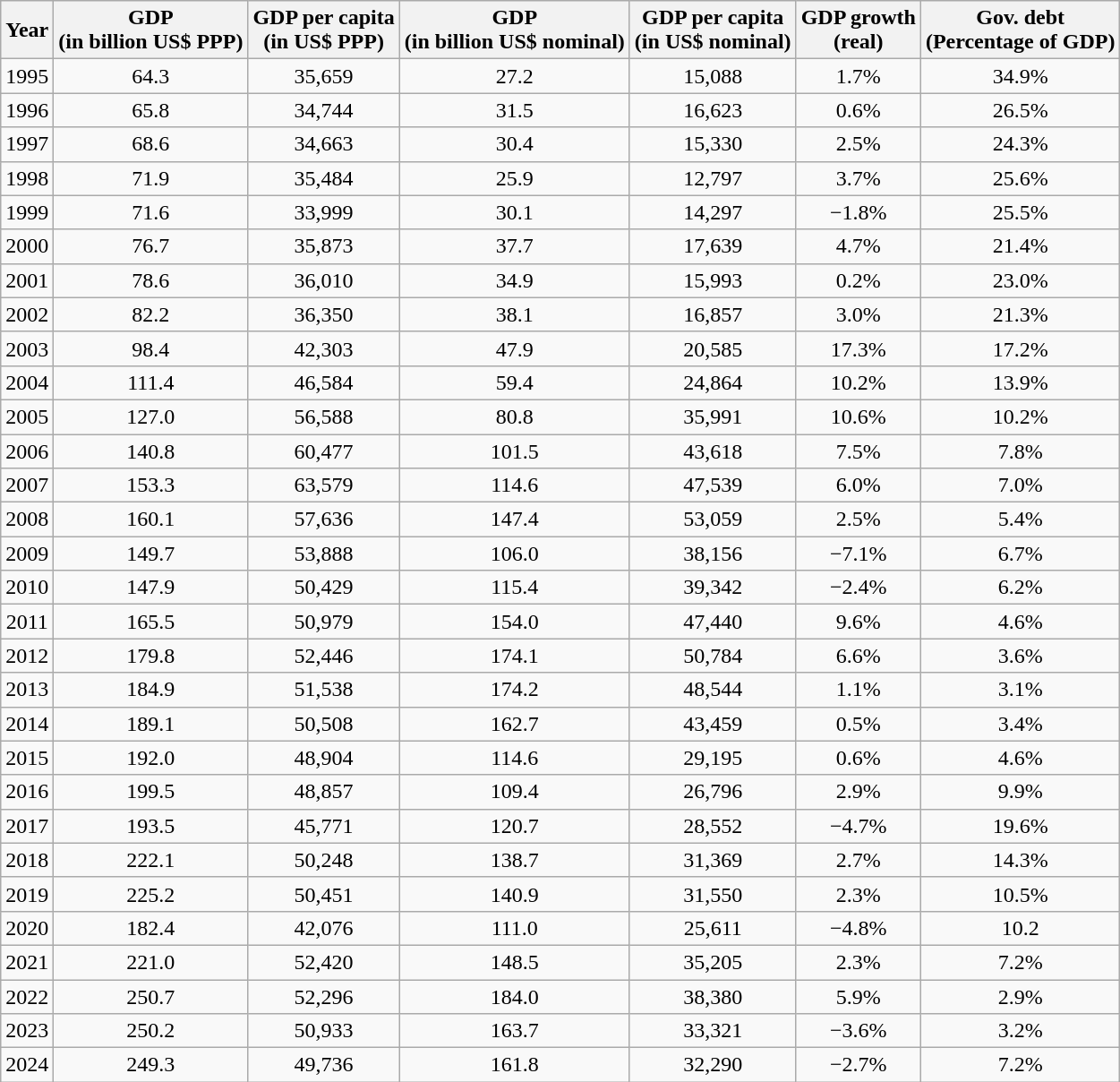<table class="wikitable" style="text-align:center; vertical-align:middle;">
<tr style="font-weight:bold;">
<th>Year</th>
<th>GDP<br>(in billion US$ PPP)</th>
<th>GDP per capita<br>(in US$ PPP)</th>
<th>GDP<br>(in billion US$ nominal)</th>
<th>GDP per capita<br>(in US$ nominal)</th>
<th>GDP growth<br>(real)</th>
<th>Gov. debt<br>(Percentage of GDP)</th>
</tr>
<tr>
<td>1995</td>
<td>64.3</td>
<td>35,659</td>
<td>27.2</td>
<td>15,088</td>
<td>1.7%</td>
<td>34.9%</td>
</tr>
<tr>
<td>1996</td>
<td>65.8</td>
<td>34,744</td>
<td>31.5</td>
<td>16,623</td>
<td>0.6%</td>
<td>26.5%</td>
</tr>
<tr>
<td>1997</td>
<td>68.6</td>
<td>34,663</td>
<td>30.4</td>
<td>15,330</td>
<td>2.5%</td>
<td>24.3%</td>
</tr>
<tr>
<td>1998</td>
<td>71.9</td>
<td>35,484</td>
<td>25.9</td>
<td>12,797</td>
<td>3.7%</td>
<td>25.6%</td>
</tr>
<tr>
<td>1999</td>
<td>71.6</td>
<td>33,999</td>
<td>30.1</td>
<td>14,297</td>
<td>−1.8%</td>
<td>25.5%</td>
</tr>
<tr>
<td>2000</td>
<td>76.7</td>
<td>35,873</td>
<td>37.7</td>
<td>17,639</td>
<td>4.7%</td>
<td>21.4%</td>
</tr>
<tr>
<td>2001</td>
<td>78.6</td>
<td>36,010</td>
<td>34.9</td>
<td>15,993</td>
<td>0.2%</td>
<td>23.0%</td>
</tr>
<tr>
<td>2002</td>
<td>82.2</td>
<td>36,350</td>
<td>38.1</td>
<td>16,857</td>
<td>3.0%</td>
<td>21.3%</td>
</tr>
<tr>
<td>2003</td>
<td>98.4</td>
<td>42,303</td>
<td>47.9</td>
<td>20,585</td>
<td>17.3%</td>
<td>17.2%</td>
</tr>
<tr>
<td>2004</td>
<td>111.4</td>
<td>46,584</td>
<td>59.4</td>
<td>24,864</td>
<td>10.2%</td>
<td>13.9%</td>
</tr>
<tr>
<td>2005</td>
<td>127.0</td>
<td>56,588</td>
<td>80.8</td>
<td>35,991</td>
<td>10.6%</td>
<td>10.2%</td>
</tr>
<tr>
<td>2006</td>
<td>140.8</td>
<td>60,477</td>
<td>101.5</td>
<td>43,618</td>
<td>7.5%</td>
<td>7.8%</td>
</tr>
<tr>
<td>2007</td>
<td>153.3</td>
<td>63,579</td>
<td>114.6</td>
<td>47,539</td>
<td>6.0%</td>
<td>7.0%</td>
</tr>
<tr>
<td>2008</td>
<td>160.1</td>
<td>57,636</td>
<td>147.4</td>
<td>53,059</td>
<td>2.5%</td>
<td>5.4%</td>
</tr>
<tr>
<td>2009</td>
<td>149.7</td>
<td>53,888</td>
<td>106.0</td>
<td>38,156</td>
<td>−7.1%</td>
<td>6.7%</td>
</tr>
<tr>
<td>2010</td>
<td>147.9</td>
<td>50,429</td>
<td>115.4</td>
<td>39,342</td>
<td>−2.4%</td>
<td>6.2%</td>
</tr>
<tr>
<td>2011</td>
<td>165.5</td>
<td>50,979</td>
<td>154.0</td>
<td>47,440</td>
<td>9.6%</td>
<td>4.6%</td>
</tr>
<tr>
<td>2012</td>
<td>179.8</td>
<td>52,446</td>
<td>174.1</td>
<td>50,784</td>
<td>6.6%</td>
<td>3.6%</td>
</tr>
<tr>
<td>2013</td>
<td>184.9</td>
<td>51,538</td>
<td>174.2</td>
<td>48,544</td>
<td>1.1%</td>
<td>3.1%</td>
</tr>
<tr>
<td>2014</td>
<td>189.1</td>
<td>50,508</td>
<td>162.7</td>
<td>43,459</td>
<td>0.5%</td>
<td>3.4%</td>
</tr>
<tr>
<td>2015</td>
<td>192.0</td>
<td>48,904</td>
<td>114.6</td>
<td>29,195</td>
<td>0.6%</td>
<td>4.6%</td>
</tr>
<tr>
<td>2016</td>
<td>199.5</td>
<td>48,857</td>
<td>109.4</td>
<td>26,796</td>
<td>2.9%</td>
<td>9.9%</td>
</tr>
<tr>
<td>2017</td>
<td>193.5</td>
<td>45,771</td>
<td>120.7</td>
<td>28,552</td>
<td>−4.7%</td>
<td>19.6%</td>
</tr>
<tr>
<td>2018</td>
<td>222.1</td>
<td>50,248</td>
<td>138.7</td>
<td>31,369</td>
<td>2.7%</td>
<td>14.3%</td>
</tr>
<tr>
<td>2019</td>
<td>225.2</td>
<td>50,451</td>
<td>140.9</td>
<td>31,550</td>
<td>2.3%</td>
<td>10.5%</td>
</tr>
<tr>
<td>2020</td>
<td>182.4</td>
<td>42,076</td>
<td>111.0</td>
<td>25,611</td>
<td>−4.8%</td>
<td>10.2</td>
</tr>
<tr>
<td>2021</td>
<td>221.0</td>
<td>52,420</td>
<td>148.5</td>
<td>35,205</td>
<td>2.3%</td>
<td>7.2%</td>
</tr>
<tr>
<td>2022</td>
<td>250.7</td>
<td>52,296</td>
<td>184.0</td>
<td>38,380</td>
<td>5.9%</td>
<td>2.9%</td>
</tr>
<tr>
<td>2023</td>
<td>250.2</td>
<td>50,933</td>
<td>163.7</td>
<td>33,321</td>
<td>−3.6%</td>
<td>3.2%</td>
</tr>
<tr>
<td>2024</td>
<td>249.3</td>
<td>49,736</td>
<td>161.8</td>
<td>32,290</td>
<td>−2.7%</td>
<td>7.2%</td>
</tr>
</table>
